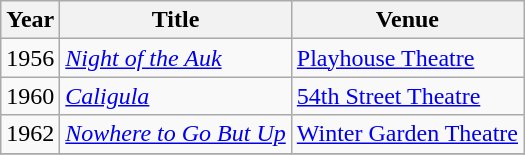<table class="wikitable">
<tr>
<th>Year</th>
<th>Title</th>
<th>Venue</th>
</tr>
<tr>
<td>1956</td>
<td><em><a href='#'>Night of the Auk</a></em></td>
<td><a href='#'>Playhouse Theatre</a></td>
</tr>
<tr>
<td>1960</td>
<td><em><a href='#'>Caligula</a></em></td>
<td><a href='#'>54th Street Theatre</a></td>
</tr>
<tr>
<td>1962</td>
<td><em><a href='#'>Nowhere to Go But Up</a></em></td>
<td><a href='#'>Winter Garden Theatre</a></td>
</tr>
<tr>
</tr>
</table>
